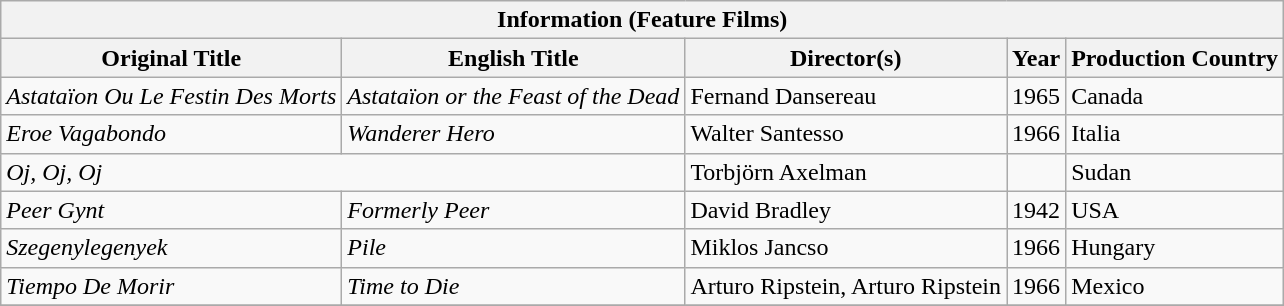<table class="wikitable">
<tr>
<th colspan="5">Information (Feature Films)</th>
</tr>
<tr>
<th>Original Title</th>
<th>English Title</th>
<th>Director(s)</th>
<th>Year</th>
<th>Production Country</th>
</tr>
<tr>
<td><em>Astataïon Ou Le Festin Des Morts</em></td>
<td><em>Astataïon or the Feast of the Dead</em></td>
<td>Fernand Dansereau</td>
<td>1965</td>
<td>Canada</td>
</tr>
<tr>
<td><em>Eroe Vagabondo</em></td>
<td><em>Wanderer Hero</em></td>
<td>Walter Santesso</td>
<td>1966</td>
<td>Italia</td>
</tr>
<tr>
<td colspan="2"><em>Oj, Oj, Oj</em></td>
<td>Torbjörn Axelman</td>
<td></td>
<td>Sudan</td>
</tr>
<tr>
<td><em>Peer Gynt</em></td>
<td><em>Formerly Peer</em></td>
<td>David Bradley</td>
<td>1942</td>
<td>USA</td>
</tr>
<tr>
<td><em>Szegenylegenyek</em></td>
<td><em>Pile</em></td>
<td>Miklos Jancso</td>
<td>1966</td>
<td>Hungary</td>
</tr>
<tr>
<td><em>Tiempo De Morir</em></td>
<td><em>Time to Die</em></td>
<td>Arturo Ripstein, Arturo Ripstein</td>
<td>1966</td>
<td>Mexico</td>
</tr>
<tr>
</tr>
</table>
